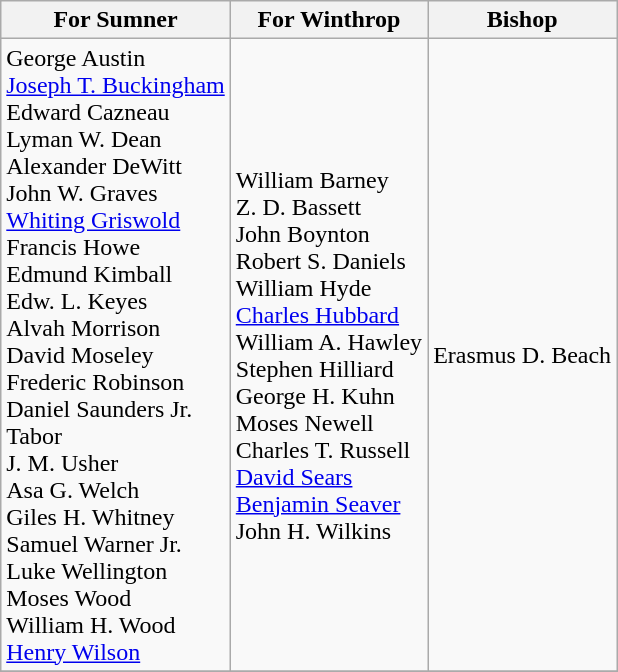<table class="wikitable">
<tr>
<th>For Sumner</th>
<th>For Winthrop</th>
<th>Bishop</th>
</tr>
<tr>
<td>George Austin<br><a href='#'>Joseph T. Buckingham</a><br>Edward Cazneau<br>Lyman W. Dean<br>Alexander DeWitt<br>John W. Graves<br><a href='#'>Whiting Griswold</a><br>Francis Howe<br>Edmund Kimball<br>Edw. L. Keyes<br>Alvah Morrison<br>David Moseley<br>Frederic Robinson<br>Daniel Saunders Jr.<br>Tabor<br>J. M. Usher<br>Asa G. Welch<br>Giles H. Whitney<br>Samuel Warner Jr.<br>Luke Wellington<br>Moses Wood<br>William H. Wood<br><a href='#'>Henry Wilson</a></td>
<td>William Barney<br>Z. D. Bassett<br>John Boynton<br>Robert S. Daniels<br>William Hyde<br><a href='#'>Charles Hubbard</a><br>William A. Hawley<br>Stephen Hilliard<br>George H. Kuhn<br>Moses Newell<br>Charles T. Russell<br><a href='#'>David Sears</a><br><a href='#'>Benjamin Seaver</a><br>John H. Wilkins</td>
<td>Erasmus D. Beach</td>
</tr>
<tr>
</tr>
</table>
